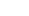<table style="width100%; text-align:center; font-weight:bold;">
<tr style="color:white;">
<td style="background:">2</td>
<td style="background:">1</td>
</tr>
<tr>
<td></td>
<td></td>
<td></td>
</tr>
</table>
